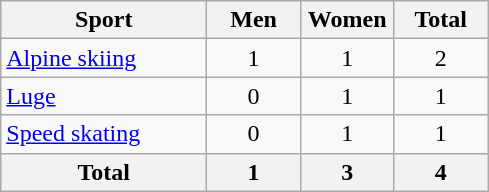<table class="wikitable sortable" style="text-align:center;">
<tr>
<th width=130>Sport</th>
<th width=55>Men</th>
<th width=55>Women</th>
<th width=55>Total</th>
</tr>
<tr>
<td align=left><a href='#'>Alpine skiing</a></td>
<td>1</td>
<td>1</td>
<td>2</td>
</tr>
<tr>
<td align=left><a href='#'>Luge</a></td>
<td>0</td>
<td>1</td>
<td>1</td>
</tr>
<tr>
<td align=left><a href='#'>Speed skating</a></td>
<td>0</td>
<td>1</td>
<td>1</td>
</tr>
<tr>
<th>Total</th>
<th>1</th>
<th>3</th>
<th>4</th>
</tr>
</table>
